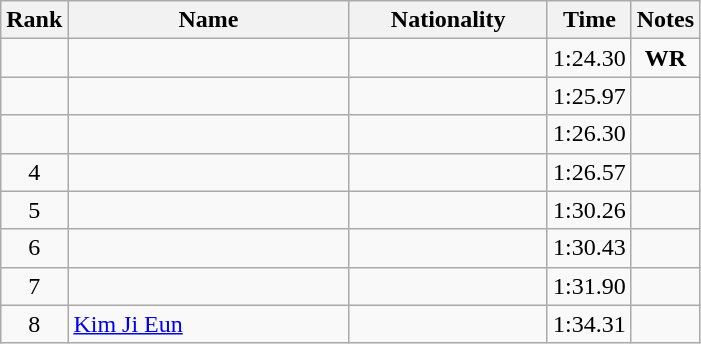<table class="wikitable sortable" style="text-align:center">
<tr>
<th>Rank</th>
<th style="width:180px">Name</th>
<th style="width:125px">Nationality</th>
<th>Time</th>
<th>Notes</th>
</tr>
<tr>
<td></td>
<td style="text-align:left;"></td>
<td style="text-align:left;"></td>
<td>1:24.30</td>
<td><strong>WR</strong></td>
</tr>
<tr>
<td></td>
<td style="text-align:left;"></td>
<td style="text-align:left;"></td>
<td>1:25.97</td>
<td></td>
</tr>
<tr>
<td></td>
<td style="text-align:left;"></td>
<td style="text-align:left;"></td>
<td>1:26.30</td>
<td></td>
</tr>
<tr>
<td>4</td>
<td style="text-align:left;"></td>
<td style="text-align:left;"></td>
<td>1:26.57</td>
<td></td>
</tr>
<tr>
<td>5</td>
<td style="text-align:left;"></td>
<td style="text-align:left;"></td>
<td>1:30.26</td>
<td></td>
</tr>
<tr>
<td>6</td>
<td style="text-align:left;"></td>
<td style="text-align:left;"></td>
<td>1:30.43</td>
<td></td>
</tr>
<tr>
<td>7</td>
<td style="text-align:left;"></td>
<td style="text-align:left;"></td>
<td>1:31.90</td>
<td></td>
</tr>
<tr>
<td>8</td>
<td style="text-align:left;"><a href='#'>Kim Ji Eun</a></td>
<td style="text-align:left;"></td>
<td>1:34.31</td>
<td></td>
</tr>
</table>
